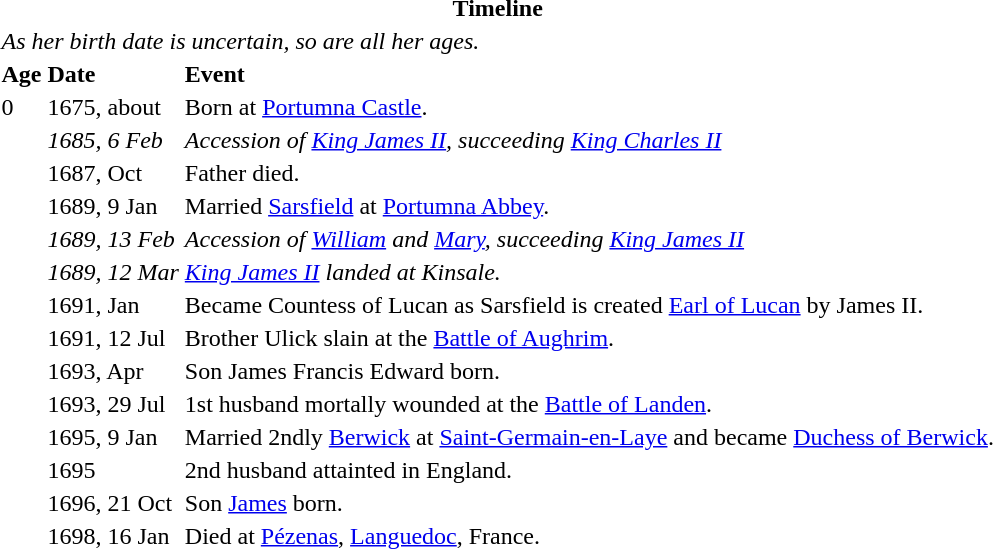<table>
<tr>
<th colspan=3>Timeline</th>
</tr>
<tr>
<td colspan=3><em>As her birth date is uncertain, so are all her ages.</em></td>
</tr>
<tr>
<th align="left">Age</th>
<th align="left">Date</th>
<th align="left">Event</th>
</tr>
<tr>
<td>0</td>
<td>1675, about</td>
<td>Born at <a href='#'>Portumna Castle</a>.</td>
</tr>
<tr>
<td></td>
<td><em>1685, 6 Feb</em></td>
<td><em>Accession of <a href='#'>King James II</a>, succeeding <a href='#'>King Charles II</a></em></td>
</tr>
<tr>
<td></td>
<td>1687, Oct</td>
<td>Father died.</td>
</tr>
<tr>
<td></td>
<td>1689, 9 Jan</td>
<td>Married <a href='#'>Sarsfield</a> at <a href='#'>Portumna Abbey</a>.</td>
</tr>
<tr>
<td></td>
<td><em>1689, 13 Feb</em></td>
<td><em>Accession of <a href='#'>William</a> and <a href='#'>Mary</a>, succeeding <a href='#'>King James II</a></em></td>
</tr>
<tr>
<td></td>
<td><em>1689, 12 Mar</em></td>
<td><em><a href='#'>King James II</a> landed at Kinsale.</em></td>
</tr>
<tr>
<td></td>
<td>1691, Jan</td>
<td>Became Countess of Lucan as Sarsfield is created <a href='#'>Earl of Lucan</a> by James II.</td>
</tr>
<tr>
<td></td>
<td>1691, 12 Jul</td>
<td>Brother Ulick slain at the <a href='#'>Battle of Aughrim</a>.</td>
</tr>
<tr>
<td></td>
<td>1693, Apr</td>
<td>Son James Francis Edward born.</td>
</tr>
<tr>
<td></td>
<td>1693, 29 Jul</td>
<td>1st husband mortally wounded at the <a href='#'>Battle of Landen</a>.</td>
</tr>
<tr>
<td></td>
<td>1695, 9 Jan</td>
<td>Married 2ndly <a href='#'>Berwick</a> at <a href='#'>Saint-Germain-en-Laye</a> and became <a href='#'>Duchess of Berwick</a>.</td>
</tr>
<tr>
<td></td>
<td>1695</td>
<td>2nd husband attainted in England.</td>
</tr>
<tr>
<td></td>
<td>1696, 21 Oct</td>
<td>Son <a href='#'>James</a> born.</td>
</tr>
<tr>
<td></td>
<td>1698, 16 Jan</td>
<td>Died at <a href='#'>Pézenas</a>, <a href='#'>Languedoc</a>, France.</td>
</tr>
</table>
